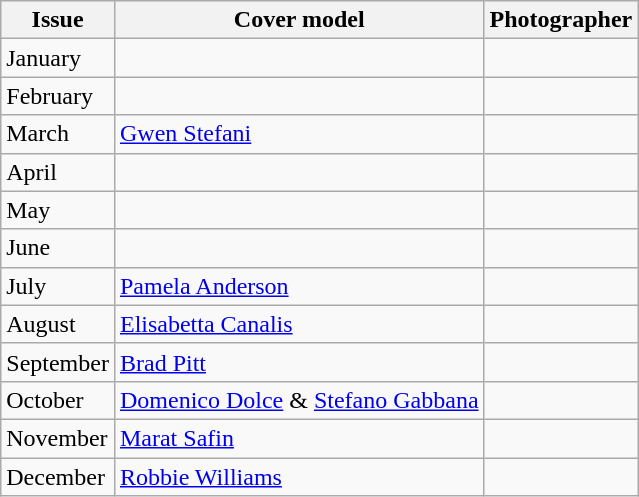<table class="sortable wikitable">
<tr>
<th>Issue</th>
<th style="text-align:center;">Cover model</th>
<th style="text-align:center;">Photographer</th>
</tr>
<tr>
<td>January</td>
<td></td>
<td></td>
</tr>
<tr>
<td>February</td>
<td></td>
<td></td>
</tr>
<tr>
<td>March</td>
<td><a href='#'>Gwen Stefani</a></td>
<td></td>
</tr>
<tr>
<td>April</td>
<td></td>
<td></td>
</tr>
<tr>
<td>May</td>
<td></td>
<td></td>
</tr>
<tr>
<td>June</td>
<td></td>
<td></td>
</tr>
<tr>
<td>July</td>
<td><a href='#'>Pamela Anderson</a></td>
<td></td>
</tr>
<tr>
<td>August</td>
<td><a href='#'>Elisabetta Canalis</a></td>
<td></td>
</tr>
<tr>
<td>September</td>
<td><a href='#'>Brad Pitt</a></td>
<td></td>
</tr>
<tr>
<td>October</td>
<td><a href='#'>Domenico Dolce</a> & <a href='#'>Stefano Gabbana</a></td>
<td></td>
</tr>
<tr>
<td>November</td>
<td><a href='#'>Marat Safin</a></td>
<td></td>
</tr>
<tr>
<td>December</td>
<td><a href='#'>Robbie Williams</a></td>
<td></td>
</tr>
</table>
